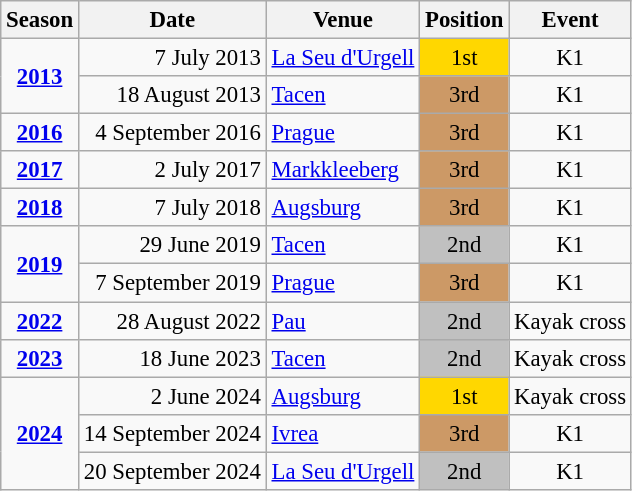<table class="wikitable" style="text-align:center; font-size:95%;">
<tr>
<th>Season</th>
<th>Date</th>
<th>Venue</th>
<th>Position</th>
<th>Event</th>
</tr>
<tr>
<td rowspan=2><strong><a href='#'>2013</a></strong></td>
<td align=right>7 July 2013</td>
<td align=left><a href='#'>La Seu d'Urgell</a></td>
<td bgcolor=gold>1st</td>
<td>K1</td>
</tr>
<tr>
<td align=right>18 August 2013</td>
<td align=left><a href='#'>Tacen</a></td>
<td bgcolor=cc9966>3rd</td>
<td>K1</td>
</tr>
<tr>
<td><strong><a href='#'>2016</a></strong></td>
<td align=right>4 September 2016</td>
<td align=left><a href='#'>Prague</a></td>
<td bgcolor=cc9966>3rd</td>
<td>K1</td>
</tr>
<tr>
<td><strong><a href='#'>2017</a></strong></td>
<td align=right>2 July 2017</td>
<td align=left><a href='#'>Markkleeberg</a></td>
<td bgcolor=cc9966>3rd</td>
<td>K1</td>
</tr>
<tr>
<td><strong><a href='#'>2018</a></strong></td>
<td align=right>7 July 2018</td>
<td align=left><a href='#'>Augsburg</a></td>
<td bgcolor=cc9966>3rd</td>
<td>K1</td>
</tr>
<tr>
<td rowspan=2><strong><a href='#'>2019</a></strong></td>
<td align=right>29 June 2019</td>
<td align=left><a href='#'>Tacen</a></td>
<td bgcolor=silver>2nd</td>
<td>K1</td>
</tr>
<tr>
<td align=right>7 September 2019</td>
<td align=left><a href='#'>Prague</a></td>
<td bgcolor=cc9966>3rd</td>
<td>K1</td>
</tr>
<tr>
<td><strong><a href='#'>2022</a></strong></td>
<td align=right>28 August 2022</td>
<td align=left><a href='#'>Pau</a></td>
<td bgcolor=silver>2nd</td>
<td>Kayak cross</td>
</tr>
<tr>
<td><strong><a href='#'>2023</a></strong></td>
<td align=right>18 June 2023</td>
<td align=left><a href='#'>Tacen</a></td>
<td bgcolor=silver>2nd</td>
<td>Kayak cross</td>
</tr>
<tr>
<td rowspan=3><strong><a href='#'>2024</a></strong></td>
<td align=right>2 June 2024</td>
<td align=left><a href='#'>Augsburg</a></td>
<td bgcolor=gold>1st</td>
<td>Kayak cross</td>
</tr>
<tr>
<td align=right>14 September 2024</td>
<td align=left><a href='#'>Ivrea</a></td>
<td bgcolor=cc9966>3rd</td>
<td>K1</td>
</tr>
<tr>
<td align=right>20 September 2024</td>
<td align=left><a href='#'>La Seu d'Urgell</a></td>
<td bgcolor=silver>2nd</td>
<td>K1</td>
</tr>
</table>
